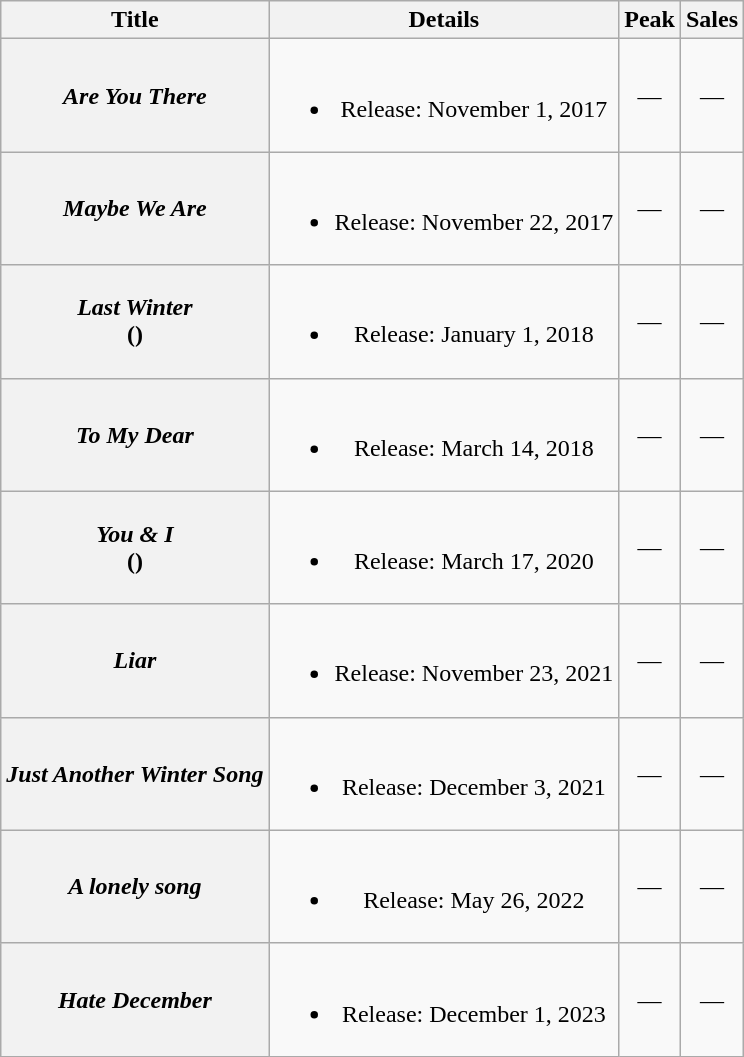<table class="wikitable plainrowheaders" style="text-align:center">
<tr>
<th scope="col">Title</th>
<th scope="col">Details</th>
<th scope="col">Peak</th>
<th scope="col">Sales</th>
</tr>
<tr>
<th scope="row"><em>Are You There</em></th>
<td><br><ul><li>Release: November 1, 2017</li></ul></td>
<td>—</td>
<td>—</td>
</tr>
<tr>
<th scope="row"><em>Maybe We Are</em></th>
<td><br><ul><li>Release: November 22, 2017</li></ul></td>
<td>—</td>
<td>—</td>
</tr>
<tr>
<th scope="row"><em>Last Winter</em><br>()</th>
<td><br><ul><li>Release: January 1, 2018</li></ul></td>
<td>—</td>
<td>—</td>
</tr>
<tr>
<th scope="row"><em>To My Dear</em></th>
<td><br><ul><li>Release: March 14, 2018</li></ul></td>
<td>—</td>
<td>—</td>
</tr>
<tr>
<th scope="row"><em>You & I</em><br>()</th>
<td><br><ul><li>Release: March 17, 2020</li></ul></td>
<td>—</td>
<td>—</td>
</tr>
<tr>
<th scope="row"><em>Liar</em></th>
<td><br><ul><li>Release: November 23, 2021</li></ul></td>
<td>—</td>
<td>—</td>
</tr>
<tr>
<th scope="row"><em>Just Another Winter Song</em></th>
<td><br><ul><li>Release: December 3, 2021</li></ul></td>
<td>—</td>
<td>—</td>
</tr>
<tr>
<th scope="row"><em>A lonely song</em></th>
<td><br><ul><li>Release: May 26, 2022</li></ul></td>
<td>—</td>
<td>—</td>
</tr>
<tr>
<th scope="row"><em>Hate December</em></th>
<td><br><ul><li>Release: December 1, 2023</li></ul></td>
<td>—</td>
<td>—</td>
</tr>
</table>
